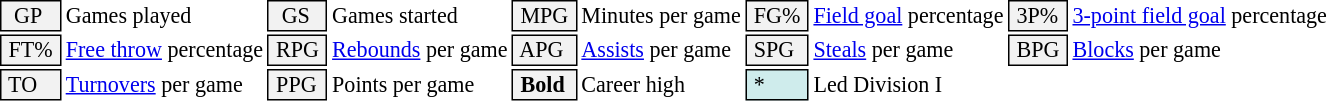<table class="toccolours" style="font-size: 92%; white-space: nowrap;">
<tr>
<td style="background-color: #F2F2F2; border: 1px solid black;">  GP</td>
<td>Games played</td>
<td style="background-color: #F2F2F2; border: 1px solid black">  GS </td>
<td>Games started</td>
<td style="background-color: #F2F2F2; border: 1px solid black"> MPG </td>
<td>Minutes per game</td>
<td style="background-color: #F2F2F2; border: 1px solid black;"> FG% </td>
<td><a href='#'>Field goal</a> percentage</td>
<td style="background-color: #F2F2F2; border: 1px solid black"> 3P% </td>
<td><a href='#'>3-point field goal</a> percentage</td>
</tr>
<tr>
<td style="background-color: #F2F2F2; border: 1px solid black"> FT% </td>
<td><a href='#'>Free throw</a> percentage</td>
<td style="background-color: #F2F2F2; border: 1px solid black;"> RPG </td>
<td><a href='#'>Rebounds</a> per game</td>
<td style="background-color: #F2F2F2; border: 1px solid black"> APG </td>
<td><a href='#'>Assists</a> per game</td>
<td style="background-color: #F2F2F2; border: 1px solid black"> SPG </td>
<td><a href='#'>Steals</a> per game</td>
<td style="background-color: #F2F2F2; border: 1px solid black;"> BPG </td>
<td><a href='#'>Blocks</a> per game</td>
</tr>
<tr>
<td style="background-color: #F2F2F2; border: 1px solid black"> TO </td>
<td><a href='#'>Turnovers</a> per game</td>
<td style="background-color: #F2F2F2; border: 1px solid black"> PPG </td>
<td>Points per game</td>
<td style="background-color: #F2F2F2; border: 1px solid black"> <strong>Bold</strong> </td>
<td>Career high</td>
<td style="background-color: #cfecec; border: 1px solid black"> * </td>
<td>Led Division I</td>
</tr>
</table>
